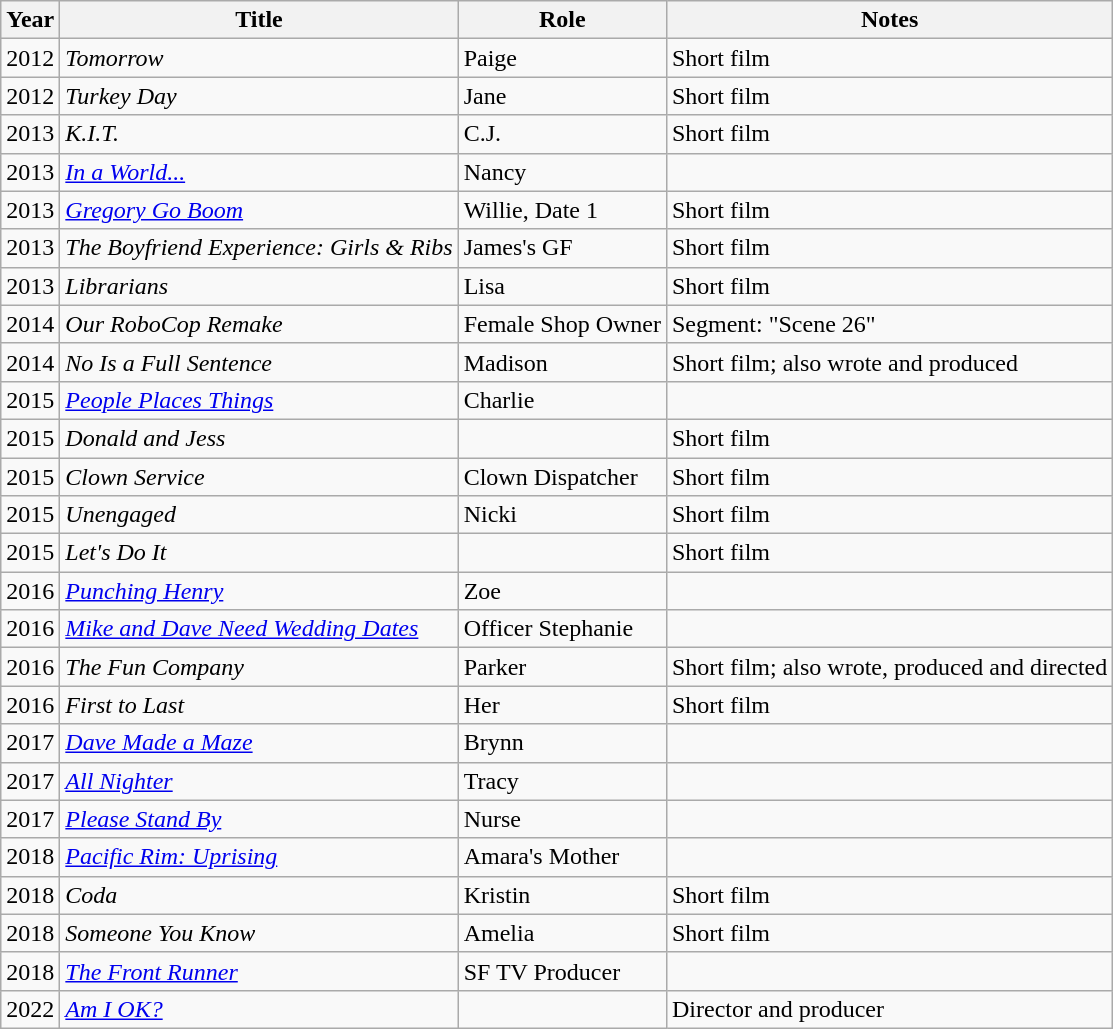<table class="wikitable unsortable">
<tr>
<th>Year</th>
<th>Title</th>
<th>Role</th>
<th>Notes</th>
</tr>
<tr>
<td>2012</td>
<td><em>Tomorrow</em></td>
<td>Paige</td>
<td>Short film</td>
</tr>
<tr>
<td>2012</td>
<td><em>Turkey Day</em></td>
<td>Jane</td>
<td>Short film</td>
</tr>
<tr>
<td>2013</td>
<td><em>K.I.T.</em></td>
<td>C.J.</td>
<td>Short film</td>
</tr>
<tr>
<td>2013</td>
<td><em><a href='#'>In a World...</a></em></td>
<td>Nancy</td>
<td></td>
</tr>
<tr>
<td>2013</td>
<td><em><a href='#'>Gregory Go Boom</a></em></td>
<td>Willie, Date 1</td>
<td>Short film</td>
</tr>
<tr>
<td>2013</td>
<td><em>The Boyfriend Experience: Girls & Ribs</em></td>
<td>James's GF</td>
<td>Short film</td>
</tr>
<tr>
<td>2013</td>
<td><em>Librarians</em></td>
<td>Lisa</td>
<td>Short film</td>
</tr>
<tr>
<td>2014</td>
<td><em>Our RoboCop Remake</em></td>
<td>Female Shop Owner</td>
<td>Segment: "Scene 26"</td>
</tr>
<tr>
<td>2014</td>
<td><em>No Is a Full Sentence</em></td>
<td>Madison</td>
<td>Short film; also wrote and produced</td>
</tr>
<tr>
<td>2015</td>
<td><em><a href='#'>People Places Things</a></em></td>
<td>Charlie</td>
<td></td>
</tr>
<tr>
<td>2015</td>
<td><em>Donald and Jess</em></td>
<td></td>
<td>Short film</td>
</tr>
<tr>
<td>2015</td>
<td><em>Clown Service</em></td>
<td>Clown Dispatcher</td>
<td>Short film</td>
</tr>
<tr>
<td>2015</td>
<td><em>Unengaged</em></td>
<td>Nicki</td>
<td>Short film</td>
</tr>
<tr>
<td>2015</td>
<td><em>Let's Do It</em></td>
<td></td>
<td>Short film</td>
</tr>
<tr>
<td>2016</td>
<td><em><a href='#'>Punching Henry</a></em></td>
<td>Zoe</td>
<td></td>
</tr>
<tr>
<td>2016</td>
<td><em><a href='#'>Mike and Dave Need Wedding Dates</a></em></td>
<td>Officer Stephanie</td>
<td></td>
</tr>
<tr>
<td>2016</td>
<td><em>The Fun Company</em></td>
<td>Parker</td>
<td>Short film; also wrote, produced and directed</td>
</tr>
<tr>
<td>2016</td>
<td><em>First to Last</em></td>
<td>Her</td>
<td>Short film</td>
</tr>
<tr>
<td>2017</td>
<td><em><a href='#'>Dave Made a Maze</a></em></td>
<td>Brynn</td>
<td></td>
</tr>
<tr>
<td>2017</td>
<td><em><a href='#'>All Nighter</a></em></td>
<td>Tracy</td>
<td></td>
</tr>
<tr>
<td>2017</td>
<td><em><a href='#'>Please Stand By</a></em></td>
<td>Nurse</td>
<td></td>
</tr>
<tr>
<td>2018</td>
<td><em><a href='#'>Pacific Rim: Uprising</a></em></td>
<td>Amara's Mother</td>
<td></td>
</tr>
<tr>
<td>2018</td>
<td><em>Coda</em></td>
<td>Kristin</td>
<td>Short film</td>
</tr>
<tr>
<td>2018</td>
<td><em>Someone You Know</em></td>
<td>Amelia</td>
<td>Short film</td>
</tr>
<tr>
<td>2018</td>
<td><em><a href='#'>The Front Runner</a></em></td>
<td>SF TV Producer</td>
<td></td>
</tr>
<tr>
<td>2022</td>
<td><em><a href='#'>Am I OK?</a></em></td>
<td></td>
<td>Director and producer</td>
</tr>
</table>
